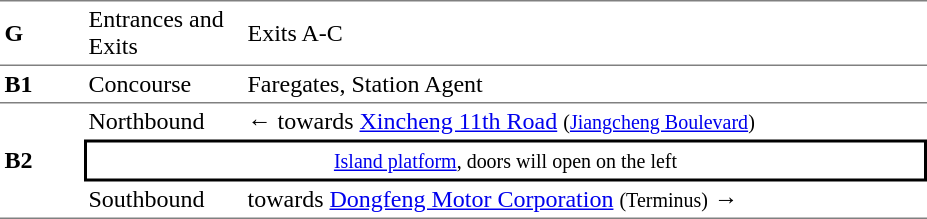<table table border=0 cellspacing=0 cellpadding=3>
<tr>
<td style="border-top:solid 1px gray;border-bottom:solid 1px gray;" width=50><strong>G</strong></td>
<td style="border-top:solid 1px gray;border-bottom:solid 1px gray;" width=100>Entrances and Exits</td>
<td style="border-top:solid 1px gray;border-bottom:solid 1px gray;" width=450>Exits A-C</td>
</tr>
<tr>
<td style="border-top:solid 0px gray;border-bottom:solid 1px gray;" width=50><strong>B1</strong></td>
<td style="border-top:solid 0px gray;border-bottom:solid 1px gray;" width=100>Concourse</td>
<td style="border-top:solid 0px gray;border-bottom:solid 1px gray;" width=450>Faregates, Station Agent</td>
</tr>
<tr>
<td style="border-bottom:solid 1px gray;" rowspan=3><strong>B2</strong></td>
<td>Northbound</td>
<td>←  towards <a href='#'>Xincheng 11th Road</a> <small>(<a href='#'>Jiangcheng Boulevard</a>)</small></td>
</tr>
<tr>
<td style="border-right:solid 2px black;border-left:solid 2px black;border-top:solid 2px black;border-bottom:solid 2px black;text-align:center;" colspan=2><small><a href='#'>Island platform</a>, doors will open on the left</small></td>
</tr>
<tr>
<td style="border-bottom:solid 1px gray;">Southbound</td>
<td style="border-bottom:solid 1px gray;"> towards <a href='#'>Dongfeng Motor Corporation</a> <small>(Terminus)</small> →</td>
</tr>
</table>
